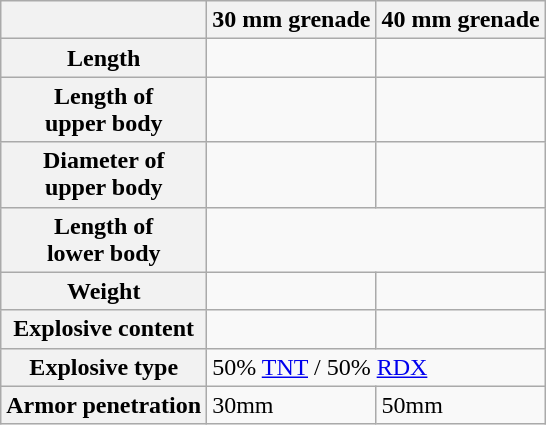<table class=wikitable>
<tr>
<th></th>
<th>30 mm grenade</th>
<th>40 mm grenade</th>
</tr>
<tr>
<th>Length</th>
<td></td>
<td></td>
</tr>
<tr>
<th>Length of <br> upper body</th>
<td></td>
<td></td>
</tr>
<tr>
<th>Diameter of <br> upper body</th>
<td></td>
<td></td>
</tr>
<tr>
<th>Length of <br> lower body</th>
<td colspan=2></td>
</tr>
<tr>
<th>Weight</th>
<td></td>
<td></td>
</tr>
<tr>
<th>Explosive content</th>
<td></td>
<td></td>
</tr>
<tr>
<th>Explosive type</th>
<td colspan=2>50% <a href='#'>TNT</a> / 50% <a href='#'>RDX</a></td>
</tr>
<tr>
<th>Armor penetration</th>
<td>30mm </td>
<td>50mm </td>
</tr>
</table>
